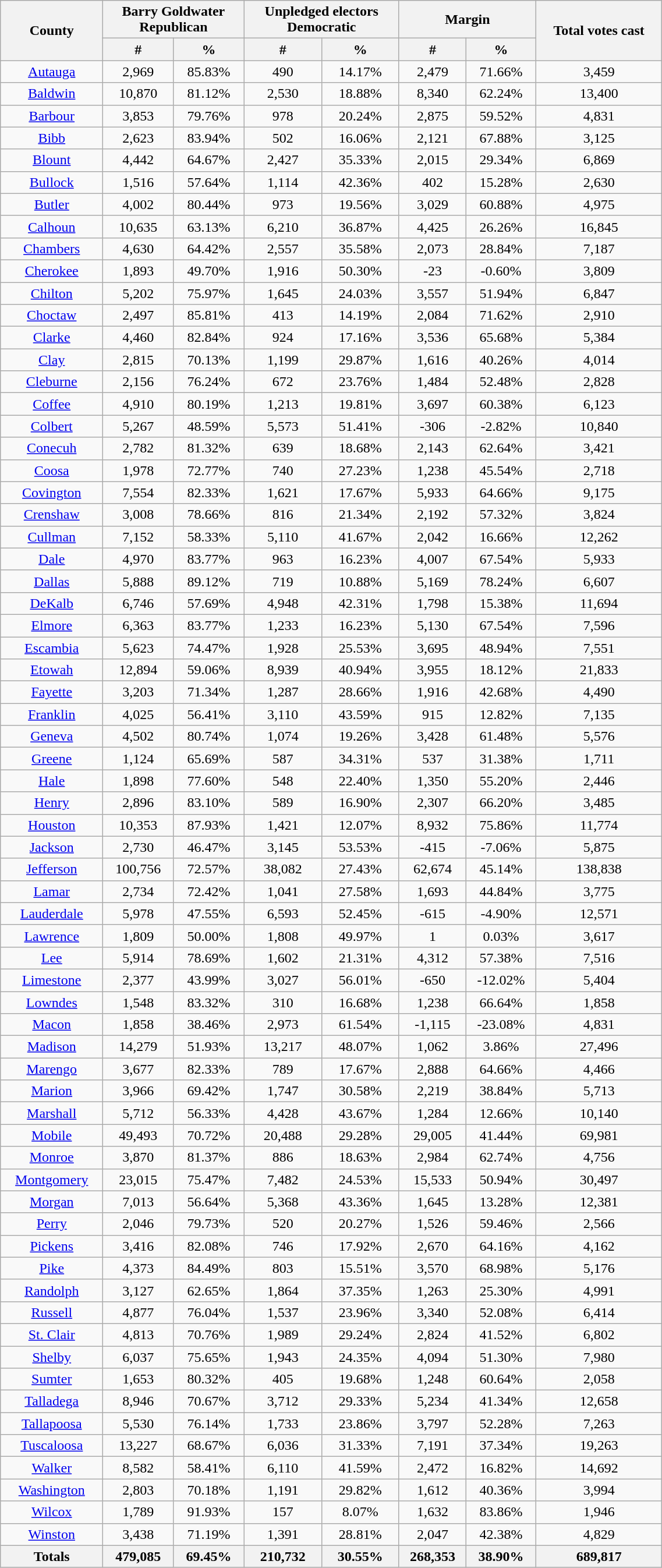<table width="60%" class="wikitable sortable">
<tr>
<th rowspan="2">County</th>
<th style="text-align:center;" colspan="2">Barry Goldwater<br>Republican</th>
<th style="text-align:center;" colspan="2">Unpledged electors<br>Democratic</th>
<th style="text-align:center;" colspan="2">Margin</th>
<th rowspan="2" style="text-align:center;">Total votes cast</th>
</tr>
<tr>
<th style="text-align:center;" data-sort-type="number">#</th>
<th style="text-align:center;" data-sort-type="number">%</th>
<th style="text-align:center;" data-sort-type="number">#</th>
<th style="text-align:center;" data-sort-type="number">%</th>
<th style="text-align:center;" data-sort-type="number">#</th>
<th style="text-align:center;" data-sort-type="number">%</th>
</tr>
<tr style="text-align:center;">
<td><a href='#'>Autauga</a></td>
<td>2,969</td>
<td>85.83%</td>
<td>490</td>
<td>14.17%</td>
<td>2,479</td>
<td>71.66%</td>
<td>3,459</td>
</tr>
<tr style="text-align:center;">
<td><a href='#'>Baldwin</a></td>
<td>10,870</td>
<td>81.12%</td>
<td>2,530</td>
<td>18.88%</td>
<td>8,340</td>
<td>62.24%</td>
<td>13,400</td>
</tr>
<tr style="text-align:center;">
<td><a href='#'>Barbour</a></td>
<td>3,853</td>
<td>79.76%</td>
<td>978</td>
<td>20.24%</td>
<td>2,875</td>
<td>59.52%</td>
<td>4,831</td>
</tr>
<tr style="text-align:center;">
<td><a href='#'>Bibb</a></td>
<td>2,623</td>
<td>83.94%</td>
<td>502</td>
<td>16.06%</td>
<td>2,121</td>
<td>67.88%</td>
<td>3,125</td>
</tr>
<tr style="text-align:center;">
<td><a href='#'>Blount</a></td>
<td>4,442</td>
<td>64.67%</td>
<td>2,427</td>
<td>35.33%</td>
<td>2,015</td>
<td>29.34%</td>
<td>6,869</td>
</tr>
<tr style="text-align:center;">
<td><a href='#'>Bullock</a></td>
<td>1,516</td>
<td>57.64%</td>
<td>1,114</td>
<td>42.36%</td>
<td>402</td>
<td>15.28%</td>
<td>2,630</td>
</tr>
<tr style="text-align:center;">
<td><a href='#'>Butler</a></td>
<td>4,002</td>
<td>80.44%</td>
<td>973</td>
<td>19.56%</td>
<td>3,029</td>
<td>60.88%</td>
<td>4,975</td>
</tr>
<tr style="text-align:center;">
<td><a href='#'>Calhoun</a></td>
<td>10,635</td>
<td>63.13%</td>
<td>6,210</td>
<td>36.87%</td>
<td>4,425</td>
<td>26.26%</td>
<td>16,845</td>
</tr>
<tr style="text-align:center;">
<td><a href='#'>Chambers</a></td>
<td>4,630</td>
<td>64.42%</td>
<td>2,557</td>
<td>35.58%</td>
<td>2,073</td>
<td>28.84%</td>
<td>7,187</td>
</tr>
<tr style="text-align:center;">
<td><a href='#'>Cherokee</a></td>
<td>1,893</td>
<td>49.70%</td>
<td>1,916</td>
<td>50.30%</td>
<td>-23</td>
<td>-0.60%</td>
<td>3,809</td>
</tr>
<tr style="text-align:center;">
<td><a href='#'>Chilton</a></td>
<td>5,202</td>
<td>75.97%</td>
<td>1,645</td>
<td>24.03%</td>
<td>3,557</td>
<td>51.94%</td>
<td>6,847</td>
</tr>
<tr style="text-align:center;">
<td><a href='#'>Choctaw</a></td>
<td>2,497</td>
<td>85.81%</td>
<td>413</td>
<td>14.19%</td>
<td>2,084</td>
<td>71.62%</td>
<td>2,910</td>
</tr>
<tr style="text-align:center;">
<td><a href='#'>Clarke</a></td>
<td>4,460</td>
<td>82.84%</td>
<td>924</td>
<td>17.16%</td>
<td>3,536</td>
<td>65.68%</td>
<td>5,384</td>
</tr>
<tr style="text-align:center;">
<td><a href='#'>Clay</a></td>
<td>2,815</td>
<td>70.13%</td>
<td>1,199</td>
<td>29.87%</td>
<td>1,616</td>
<td>40.26%</td>
<td>4,014</td>
</tr>
<tr style="text-align:center;">
<td><a href='#'>Cleburne</a></td>
<td>2,156</td>
<td>76.24%</td>
<td>672</td>
<td>23.76%</td>
<td>1,484</td>
<td>52.48%</td>
<td>2,828</td>
</tr>
<tr style="text-align:center;">
<td><a href='#'>Coffee</a></td>
<td>4,910</td>
<td>80.19%</td>
<td>1,213</td>
<td>19.81%</td>
<td>3,697</td>
<td>60.38%</td>
<td>6,123</td>
</tr>
<tr style="text-align:center;">
<td><a href='#'>Colbert</a></td>
<td>5,267</td>
<td>48.59%</td>
<td>5,573</td>
<td>51.41%</td>
<td>-306</td>
<td>-2.82%</td>
<td>10,840</td>
</tr>
<tr style="text-align:center;">
<td><a href='#'>Conecuh</a></td>
<td>2,782</td>
<td>81.32%</td>
<td>639</td>
<td>18.68%</td>
<td>2,143</td>
<td>62.64%</td>
<td>3,421</td>
</tr>
<tr style="text-align:center;">
<td><a href='#'>Coosa</a></td>
<td>1,978</td>
<td>72.77%</td>
<td>740</td>
<td>27.23%</td>
<td>1,238</td>
<td>45.54%</td>
<td>2,718</td>
</tr>
<tr style="text-align:center;">
<td><a href='#'>Covington</a></td>
<td>7,554</td>
<td>82.33%</td>
<td>1,621</td>
<td>17.67%</td>
<td>5,933</td>
<td>64.66%</td>
<td>9,175</td>
</tr>
<tr style="text-align:center;">
<td><a href='#'>Crenshaw</a></td>
<td>3,008</td>
<td>78.66%</td>
<td>816</td>
<td>21.34%</td>
<td>2,192</td>
<td>57.32%</td>
<td>3,824</td>
</tr>
<tr style="text-align:center;">
<td><a href='#'>Cullman</a></td>
<td>7,152</td>
<td>58.33%</td>
<td>5,110</td>
<td>41.67%</td>
<td>2,042</td>
<td>16.66%</td>
<td>12,262</td>
</tr>
<tr style="text-align:center;">
<td><a href='#'>Dale</a></td>
<td>4,970</td>
<td>83.77%</td>
<td>963</td>
<td>16.23%</td>
<td>4,007</td>
<td>67.54%</td>
<td>5,933</td>
</tr>
<tr style="text-align:center;">
<td><a href='#'>Dallas</a></td>
<td>5,888</td>
<td>89.12%</td>
<td>719</td>
<td>10.88%</td>
<td>5,169</td>
<td>78.24%</td>
<td>6,607</td>
</tr>
<tr style="text-align:center;">
<td><a href='#'>DeKalb</a></td>
<td>6,746</td>
<td>57.69%</td>
<td>4,948</td>
<td>42.31%</td>
<td>1,798</td>
<td>15.38%</td>
<td>11,694</td>
</tr>
<tr style="text-align:center;">
<td><a href='#'>Elmore</a></td>
<td>6,363</td>
<td>83.77%</td>
<td>1,233</td>
<td>16.23%</td>
<td>5,130</td>
<td>67.54%</td>
<td>7,596</td>
</tr>
<tr style="text-align:center;">
<td><a href='#'>Escambia</a></td>
<td>5,623</td>
<td>74.47%</td>
<td>1,928</td>
<td>25.53%</td>
<td>3,695</td>
<td>48.94%</td>
<td>7,551</td>
</tr>
<tr style="text-align:center;">
<td><a href='#'>Etowah</a></td>
<td>12,894</td>
<td>59.06%</td>
<td>8,939</td>
<td>40.94%</td>
<td>3,955</td>
<td>18.12%</td>
<td>21,833</td>
</tr>
<tr style="text-align:center;">
<td><a href='#'>Fayette</a></td>
<td>3,203</td>
<td>71.34%</td>
<td>1,287</td>
<td>28.66%</td>
<td>1,916</td>
<td>42.68%</td>
<td>4,490</td>
</tr>
<tr style="text-align:center;">
<td><a href='#'>Franklin</a></td>
<td>4,025</td>
<td>56.41%</td>
<td>3,110</td>
<td>43.59%</td>
<td>915</td>
<td>12.82%</td>
<td>7,135</td>
</tr>
<tr style="text-align:center;">
<td><a href='#'>Geneva</a></td>
<td>4,502</td>
<td>80.74%</td>
<td>1,074</td>
<td>19.26%</td>
<td>3,428</td>
<td>61.48%</td>
<td>5,576</td>
</tr>
<tr style="text-align:center;">
<td><a href='#'>Greene</a></td>
<td>1,124</td>
<td>65.69%</td>
<td>587</td>
<td>34.31%</td>
<td>537</td>
<td>31.38%</td>
<td>1,711</td>
</tr>
<tr style="text-align:center;">
<td><a href='#'>Hale</a></td>
<td>1,898</td>
<td>77.60%</td>
<td>548</td>
<td>22.40%</td>
<td>1,350</td>
<td>55.20%</td>
<td>2,446</td>
</tr>
<tr style="text-align:center;">
<td><a href='#'>Henry</a></td>
<td>2,896</td>
<td>83.10%</td>
<td>589</td>
<td>16.90%</td>
<td>2,307</td>
<td>66.20%</td>
<td>3,485</td>
</tr>
<tr style="text-align:center;">
<td><a href='#'>Houston</a></td>
<td>10,353</td>
<td>87.93%</td>
<td>1,421</td>
<td>12.07%</td>
<td>8,932</td>
<td>75.86%</td>
<td>11,774</td>
</tr>
<tr style="text-align:center;">
<td><a href='#'>Jackson</a></td>
<td>2,730</td>
<td>46.47%</td>
<td>3,145</td>
<td>53.53%</td>
<td>-415</td>
<td>-7.06%</td>
<td>5,875</td>
</tr>
<tr style="text-align:center;">
<td><a href='#'>Jefferson</a></td>
<td>100,756</td>
<td>72.57%</td>
<td>38,082</td>
<td>27.43%</td>
<td>62,674</td>
<td>45.14%</td>
<td>138,838</td>
</tr>
<tr style="text-align:center;">
<td><a href='#'>Lamar</a></td>
<td>2,734</td>
<td>72.42%</td>
<td>1,041</td>
<td>27.58%</td>
<td>1,693</td>
<td>44.84%</td>
<td>3,775</td>
</tr>
<tr style="text-align:center;">
<td><a href='#'>Lauderdale</a></td>
<td>5,978</td>
<td>47.55%</td>
<td>6,593</td>
<td>52.45%</td>
<td>-615</td>
<td>-4.90%</td>
<td>12,571</td>
</tr>
<tr style="text-align:center;">
<td><a href='#'>Lawrence</a></td>
<td>1,809</td>
<td>50.00%</td>
<td>1,808</td>
<td>49.97%</td>
<td>1</td>
<td>0.03%</td>
<td>3,617</td>
</tr>
<tr style="text-align:center;">
<td><a href='#'>Lee</a></td>
<td>5,914</td>
<td>78.69%</td>
<td>1,602</td>
<td>21.31%</td>
<td>4,312</td>
<td>57.38%</td>
<td>7,516</td>
</tr>
<tr style="text-align:center;">
<td><a href='#'>Limestone</a></td>
<td>2,377</td>
<td>43.99%</td>
<td>3,027</td>
<td>56.01%</td>
<td>-650</td>
<td>-12.02%</td>
<td>5,404</td>
</tr>
<tr style="text-align:center;">
<td><a href='#'>Lowndes</a></td>
<td>1,548</td>
<td>83.32%</td>
<td>310</td>
<td>16.68%</td>
<td>1,238</td>
<td>66.64%</td>
<td>1,858</td>
</tr>
<tr style="text-align:center;">
<td><a href='#'>Macon</a></td>
<td>1,858</td>
<td>38.46%</td>
<td>2,973</td>
<td>61.54%</td>
<td>-1,115</td>
<td>-23.08%</td>
<td>4,831</td>
</tr>
<tr style="text-align:center;">
<td><a href='#'>Madison</a></td>
<td>14,279</td>
<td>51.93%</td>
<td>13,217</td>
<td>48.07%</td>
<td>1,062</td>
<td>3.86%</td>
<td>27,496</td>
</tr>
<tr style="text-align:center;">
<td><a href='#'>Marengo</a></td>
<td>3,677</td>
<td>82.33%</td>
<td>789</td>
<td>17.67%</td>
<td>2,888</td>
<td>64.66%</td>
<td>4,466</td>
</tr>
<tr style="text-align:center;">
<td><a href='#'>Marion</a></td>
<td>3,966</td>
<td>69.42%</td>
<td>1,747</td>
<td>30.58%</td>
<td>2,219</td>
<td>38.84%</td>
<td>5,713</td>
</tr>
<tr style="text-align:center;">
<td><a href='#'>Marshall</a></td>
<td>5,712</td>
<td>56.33%</td>
<td>4,428</td>
<td>43.67%</td>
<td>1,284</td>
<td>12.66%</td>
<td>10,140</td>
</tr>
<tr style="text-align:center;">
<td><a href='#'>Mobile</a></td>
<td>49,493</td>
<td>70.72%</td>
<td>20,488</td>
<td>29.28%</td>
<td>29,005</td>
<td>41.44%</td>
<td>69,981</td>
</tr>
<tr style="text-align:center;">
<td><a href='#'>Monroe</a></td>
<td>3,870</td>
<td>81.37%</td>
<td>886</td>
<td>18.63%</td>
<td>2,984</td>
<td>62.74%</td>
<td>4,756</td>
</tr>
<tr style="text-align:center;">
<td><a href='#'>Montgomery</a></td>
<td>23,015</td>
<td>75.47%</td>
<td>7,482</td>
<td>24.53%</td>
<td>15,533</td>
<td>50.94%</td>
<td>30,497</td>
</tr>
<tr style="text-align:center;">
<td><a href='#'>Morgan</a></td>
<td>7,013</td>
<td>56.64%</td>
<td>5,368</td>
<td>43.36%</td>
<td>1,645</td>
<td>13.28%</td>
<td>12,381</td>
</tr>
<tr style="text-align:center;">
<td><a href='#'>Perry</a></td>
<td>2,046</td>
<td>79.73%</td>
<td>520</td>
<td>20.27%</td>
<td>1,526</td>
<td>59.46%</td>
<td>2,566</td>
</tr>
<tr style="text-align:center;">
<td><a href='#'>Pickens</a></td>
<td>3,416</td>
<td>82.08%</td>
<td>746</td>
<td>17.92%</td>
<td>2,670</td>
<td>64.16%</td>
<td>4,162</td>
</tr>
<tr style="text-align:center;">
<td><a href='#'>Pike</a></td>
<td>4,373</td>
<td>84.49%</td>
<td>803</td>
<td>15.51%</td>
<td>3,570</td>
<td>68.98%</td>
<td>5,176</td>
</tr>
<tr style="text-align:center;">
<td><a href='#'>Randolph</a></td>
<td>3,127</td>
<td>62.65%</td>
<td>1,864</td>
<td>37.35%</td>
<td>1,263</td>
<td>25.30%</td>
<td>4,991</td>
</tr>
<tr style="text-align:center;">
<td><a href='#'>Russell</a></td>
<td>4,877</td>
<td>76.04%</td>
<td>1,537</td>
<td>23.96%</td>
<td>3,340</td>
<td>52.08%</td>
<td>6,414</td>
</tr>
<tr style="text-align:center;">
<td><a href='#'>St. Clair</a></td>
<td>4,813</td>
<td>70.76%</td>
<td>1,989</td>
<td>29.24%</td>
<td>2,824</td>
<td>41.52%</td>
<td>6,802</td>
</tr>
<tr style="text-align:center;">
<td><a href='#'>Shelby</a></td>
<td>6,037</td>
<td>75.65%</td>
<td>1,943</td>
<td>24.35%</td>
<td>4,094</td>
<td>51.30%</td>
<td>7,980</td>
</tr>
<tr style="text-align:center;">
<td><a href='#'>Sumter</a></td>
<td>1,653</td>
<td>80.32%</td>
<td>405</td>
<td>19.68%</td>
<td>1,248</td>
<td>60.64%</td>
<td>2,058</td>
</tr>
<tr style="text-align:center;">
<td><a href='#'>Talladega</a></td>
<td>8,946</td>
<td>70.67%</td>
<td>3,712</td>
<td>29.33%</td>
<td>5,234</td>
<td>41.34%</td>
<td>12,658</td>
</tr>
<tr style="text-align:center;">
<td><a href='#'>Tallapoosa</a></td>
<td>5,530</td>
<td>76.14%</td>
<td>1,733</td>
<td>23.86%</td>
<td>3,797</td>
<td>52.28%</td>
<td>7,263</td>
</tr>
<tr style="text-align:center;">
<td><a href='#'>Tuscaloosa</a></td>
<td>13,227</td>
<td>68.67%</td>
<td>6,036</td>
<td>31.33%</td>
<td>7,191</td>
<td>37.34%</td>
<td>19,263</td>
</tr>
<tr style="text-align:center;">
<td><a href='#'>Walker</a></td>
<td>8,582</td>
<td>58.41%</td>
<td>6,110</td>
<td>41.59%</td>
<td>2,472</td>
<td>16.82%</td>
<td>14,692</td>
</tr>
<tr style="text-align:center;">
<td><a href='#'>Washington</a></td>
<td>2,803</td>
<td>70.18%</td>
<td>1,191</td>
<td>29.82%</td>
<td>1,612</td>
<td>40.36%</td>
<td>3,994</td>
</tr>
<tr style="text-align:center;">
<td><a href='#'>Wilcox</a></td>
<td>1,789</td>
<td>91.93%</td>
<td>157</td>
<td>8.07%</td>
<td>1,632</td>
<td>83.86%</td>
<td>1,946</td>
</tr>
<tr style="text-align:center;">
<td><a href='#'>Winston</a></td>
<td>3,438</td>
<td>71.19%</td>
<td>1,391</td>
<td>28.81%</td>
<td>2,047</td>
<td>42.38%</td>
<td>4,829</td>
</tr>
<tr style="text-align:center;">
<th>Totals</th>
<th>479,085</th>
<th>69.45%</th>
<th>210,732</th>
<th>30.55%</th>
<th>268,353</th>
<th>38.90%</th>
<th>689,817</th>
</tr>
</table>
